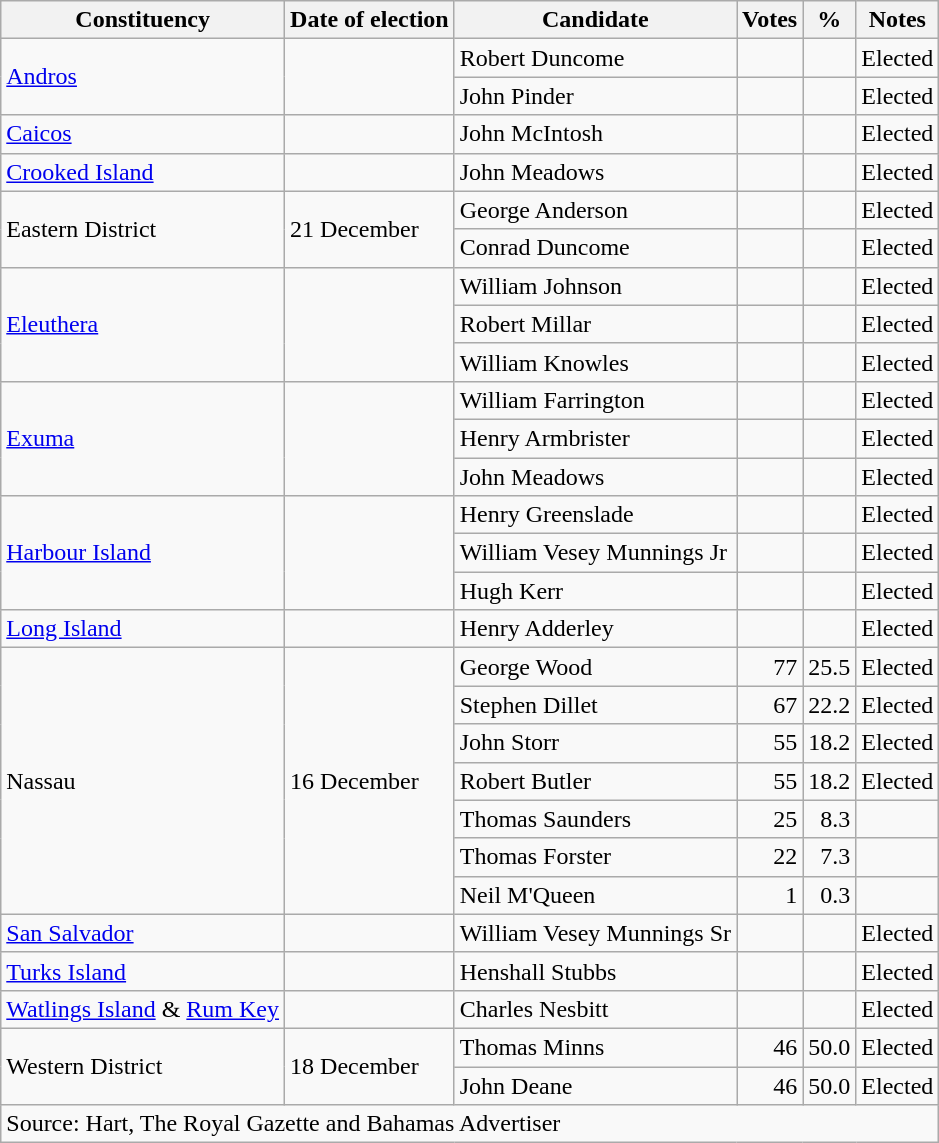<table class=wikitable>
<tr>
<th>Constituency</th>
<th>Date of election</th>
<th>Candidate</th>
<th>Votes</th>
<th>%</th>
<th>Notes</th>
</tr>
<tr>
<td rowspan=2><a href='#'>Andros</a></td>
<td rowspan=2></td>
<td>Robert Duncome</td>
<td></td>
<td></td>
<td>Elected</td>
</tr>
<tr>
<td>John Pinder</td>
<td></td>
<td></td>
<td>Elected</td>
</tr>
<tr>
<td><a href='#'>Caicos</a></td>
<td></td>
<td>John McIntosh</td>
<td></td>
<td></td>
<td>Elected</td>
</tr>
<tr>
<td><a href='#'>Crooked Island</a></td>
<td></td>
<td>John Meadows</td>
<td></td>
<td></td>
<td>Elected</td>
</tr>
<tr>
<td rowspan=2>Eastern District</td>
<td rowspan=2>21 December</td>
<td>George Anderson</td>
<td></td>
<td></td>
<td>Elected</td>
</tr>
<tr>
<td>Conrad Duncome</td>
<td></td>
<td></td>
<td>Elected</td>
</tr>
<tr>
<td rowspan=3><a href='#'>Eleuthera</a></td>
<td rowspan=3></td>
<td>William Johnson</td>
<td></td>
<td></td>
<td>Elected</td>
</tr>
<tr>
<td>Robert Millar</td>
<td></td>
<td></td>
<td>Elected</td>
</tr>
<tr>
<td>William Knowles</td>
<td></td>
<td></td>
<td>Elected</td>
</tr>
<tr>
<td rowspan=3><a href='#'>Exuma</a></td>
<td rowspan=3></td>
<td>William Farrington</td>
<td></td>
<td></td>
<td>Elected</td>
</tr>
<tr>
<td>Henry Armbrister</td>
<td></td>
<td></td>
<td>Elected</td>
</tr>
<tr>
<td>John Meadows</td>
<td></td>
<td></td>
<td>Elected</td>
</tr>
<tr>
<td rowspan=3><a href='#'>Harbour Island</a></td>
<td rowspan=3></td>
<td>Henry Greenslade</td>
<td></td>
<td></td>
<td>Elected</td>
</tr>
<tr>
<td>William Vesey Munnings Jr</td>
<td></td>
<td></td>
<td>Elected</td>
</tr>
<tr>
<td>Hugh Kerr</td>
<td></td>
<td></td>
<td>Elected</td>
</tr>
<tr>
<td><a href='#'>Long Island</a></td>
<td></td>
<td>Henry Adderley</td>
<td></td>
<td></td>
<td>Elected</td>
</tr>
<tr>
<td rowspan=7>Nassau</td>
<td rowspan=7>16 December</td>
<td>George Wood</td>
<td align=right>77</td>
<td align=right>25.5</td>
<td>Elected</td>
</tr>
<tr>
<td>Stephen Dillet</td>
<td align=right>67</td>
<td align=right>22.2</td>
<td>Elected</td>
</tr>
<tr>
<td>John Storr</td>
<td align=right>55</td>
<td align=right>18.2</td>
<td>Elected</td>
</tr>
<tr>
<td>Robert Butler</td>
<td align=right>55</td>
<td align=right>18.2</td>
<td>Elected</td>
</tr>
<tr>
<td>Thomas Saunders</td>
<td align=right>25</td>
<td align=right>8.3</td>
<td></td>
</tr>
<tr>
<td>Thomas Forster</td>
<td align=right>22</td>
<td align=right>7.3</td>
<td></td>
</tr>
<tr>
<td>Neil M'Queen</td>
<td align=right>1</td>
<td align=right>0.3</td>
<td></td>
</tr>
<tr>
<td><a href='#'>San Salvador</a></td>
<td></td>
<td>William Vesey Munnings Sr</td>
<td></td>
<td></td>
<td>Elected</td>
</tr>
<tr>
<td><a href='#'>Turks Island</a></td>
<td></td>
<td>Henshall Stubbs</td>
<td></td>
<td></td>
<td>Elected</td>
</tr>
<tr>
<td><a href='#'>Watlings Island</a> & <a href='#'>Rum Key</a></td>
<td></td>
<td>Charles Nesbitt</td>
<td></td>
<td></td>
<td>Elected</td>
</tr>
<tr>
<td rowspan=2>Western District</td>
<td rowspan=2>18 December</td>
<td>Thomas Minns</td>
<td align=right>46</td>
<td align=right>50.0</td>
<td>Elected</td>
</tr>
<tr>
<td>John Deane</td>
<td align=right>46</td>
<td align=right>50.0</td>
<td>Elected</td>
</tr>
<tr>
<td colspan=6>Source: Hart, The Royal Gazette and Bahamas Advertiser</td>
</tr>
</table>
